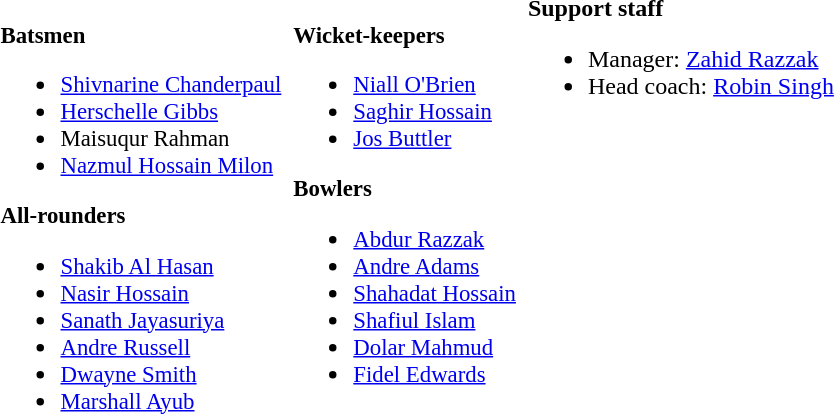<table class="toccolours" style="text-align: left;">
<tr>
</tr>
<tr>
<td style="font-size: 95%;" valign="top"><br><strong>Batsmen</strong><ul><li>  <a href='#'>Shivnarine Chanderpaul</a></li><li>  <a href='#'>Herschelle Gibbs</a></li><li>  Maisuqur Rahman</li><li>  <a href='#'>Nazmul Hossain Milon</a></li></ul><strong>All-rounders</strong><ul><li>  <a href='#'>Shakib Al Hasan</a></li><li>  <a href='#'>Nasir Hossain</a></li><li>  <a href='#'>Sanath Jayasuriya</a></li><li>  <a href='#'>Andre Russell</a></li><li>  <a href='#'>Dwayne Smith</a></li><li>  <a href='#'>Marshall Ayub</a></li></ul></td>
<td></td>
<td style="font-size: 95%;" valign="top"><br><strong>Wicket-keepers</strong><ul><li>  <a href='#'>Niall O'Brien</a></li><li>  <a href='#'>Saghir Hossain</a></li><li>  <a href='#'>Jos Buttler</a></li></ul><strong>Bowlers</strong><ul><li>  <a href='#'>Abdur Razzak</a></li><li> <a href='#'>Andre Adams</a></li><li>  <a href='#'>Shahadat Hossain</a></li><li>  <a href='#'>Shafiul Islam</a></li><li>  <a href='#'>Dolar Mahmud</a></li><li>  <a href='#'>Fidel Edwards</a></li></ul></td>
<td></td>
<td valign="top"><strong>Support staff</strong><br><ul><li>Manager:   <a href='#'>Zahid Razzak</a></li><li>Head coach:  <a href='#'>Robin Singh</a></li></ul></td>
</tr>
<tr>
</tr>
</table>
